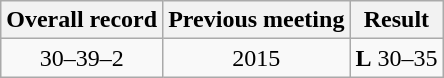<table class="wikitable">
<tr align="center">
<th>Overall record</th>
<th>Previous meeting</th>
<th>Result</th>
</tr>
<tr align="center">
<td>30–39–2</td>
<td>2015</td>
<td><strong>L</strong> 30–35</td>
</tr>
</table>
